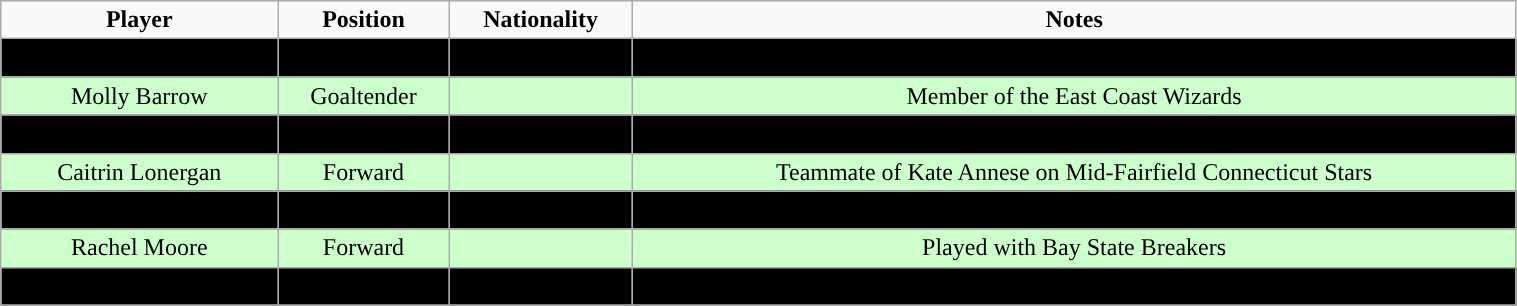<table class="wikitable" width="80%">
<tr align="center">
<td><strong>Player</strong></td>
<td><strong>Position</strong></td>
<td><strong>Nationality</strong></td>
<td><strong>Notes</strong></td>
</tr>
<tr align="center" bgcolor=" ">
<td>Kate Annese</td>
<td>Forward</td>
<td></td>
<td>Played with the Mid-Fairfield Connecticut Stars</td>
</tr>
<tr align="center" bgcolor="#ccffcc">
<td>Molly Barrow</td>
<td>Goaltender</td>
<td></td>
<td>Member of the East Coast Wizards</td>
</tr>
<tr align="center" bgcolor=" ">
<td>Delaney Belinskas</td>
<td>Forward</td>
<td></td>
<td>A Florida native; Played for the Mass. Spitfires</td>
</tr>
<tr align="center" bgcolor="#ccffcc">
<td>Caitrin Lonergan</td>
<td>Forward</td>
<td></td>
<td>Teammate of Kate Annese on Mid-Fairfield Connecticut Stars</td>
</tr>
<tr align="center" bgcolor=" ">
<td>Bridget McCarthy</td>
<td>Forward</td>
<td></td>
<td>Played with Delaney Belinskas on Mass. Spitfires</td>
</tr>
<tr align="center" bgcolor="#ccffcc">
<td>Rachel Moore</td>
<td>Forward</td>
<td></td>
<td>Played with Bay State Breakers</td>
</tr>
<tr align="center" bgcolor=" ">
<td>Caroline Ross</td>
<td>Defender</td>
<td></td>
<td>Attended North American Hockey Academy</td>
</tr>
<tr align="center" bgcolor=" ">
</tr>
</table>
